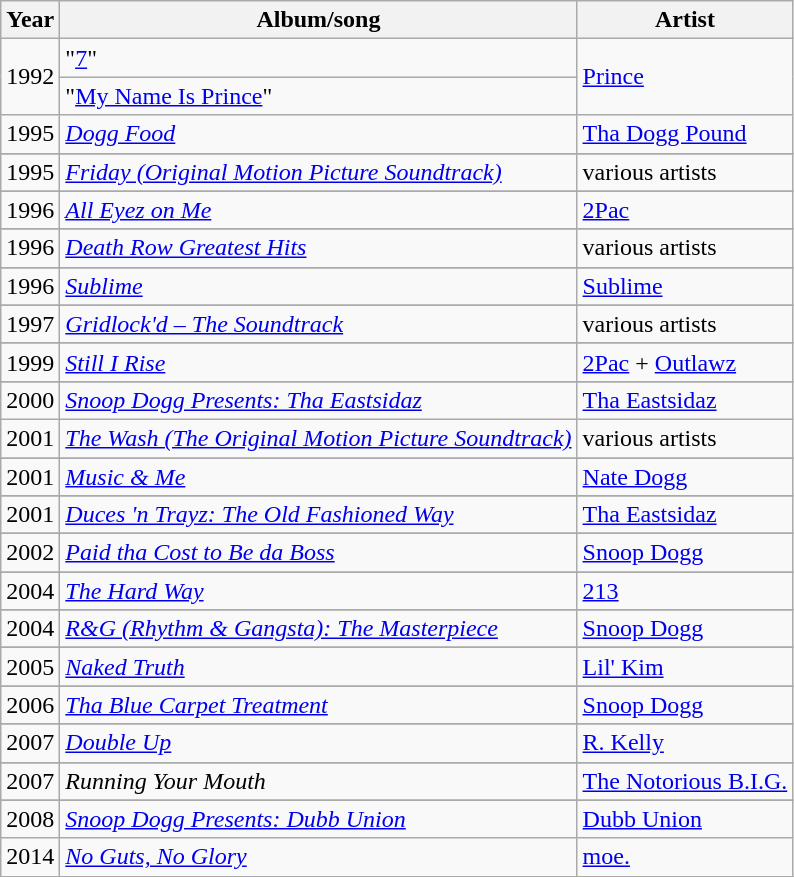<table class="wikitable" border="1">
<tr>
<th>Year</th>
<th>Album/song</th>
<th>Artist</th>
</tr>
<tr>
<td rowspan="2">1992</td>
<td>"<a href='#'>7</a>"</td>
<td rowspan="2"><a href='#'>Prince</a></td>
</tr>
<tr>
<td>"<a href='#'>My Name Is Prince</a>"</td>
</tr>
<tr>
<td>1995</td>
<td><em><a href='#'>Dogg Food</a></em></td>
<td><a href='#'>Tha Dogg Pound</a></td>
</tr>
<tr>
</tr>
<tr>
<td>1995</td>
<td><em><a href='#'>Friday (Original Motion Picture Soundtrack)</a></em></td>
<td>various artists</td>
</tr>
<tr>
</tr>
<tr>
<td>1996</td>
<td><em><a href='#'>All Eyez on Me</a></em></td>
<td><a href='#'>2Pac</a></td>
</tr>
<tr>
</tr>
<tr>
<td>1996</td>
<td><em><a href='#'>Death Row Greatest Hits</a></em></td>
<td>various artists</td>
</tr>
<tr>
</tr>
<tr>
<td>1996</td>
<td><em><a href='#'>Sublime</a></em></td>
<td><a href='#'>Sublime</a></td>
</tr>
<tr>
</tr>
<tr>
<td>1997</td>
<td><em><a href='#'>Gridlock'd – The Soundtrack</a></em></td>
<td>various artists</td>
</tr>
<tr>
</tr>
<tr>
<td>1999</td>
<td><em><a href='#'>Still I Rise</a></em></td>
<td><a href='#'>2Pac</a> + <a href='#'>Outlawz</a></td>
</tr>
<tr>
</tr>
<tr>
<td>2000</td>
<td><em><a href='#'>Snoop Dogg Presents: Tha Eastsidaz</a></em></td>
<td><a href='#'>Tha Eastsidaz</a></td>
</tr>
<tr>
<td>2001</td>
<td><em><a href='#'>The Wash (The Original Motion Picture Soundtrack)</a></em></td>
<td>various artists</td>
</tr>
<tr>
</tr>
<tr>
<td>2001</td>
<td><em><a href='#'>Music & Me</a></em></td>
<td><a href='#'>Nate Dogg</a></td>
</tr>
<tr>
</tr>
<tr>
<td>2001</td>
<td><em><a href='#'>Duces 'n Trayz: The Old Fashioned Way</a></em></td>
<td><a href='#'>Tha Eastsidaz</a></td>
</tr>
<tr>
</tr>
<tr>
<td>2002</td>
<td><em><a href='#'>Paid tha Cost to Be da Boss</a></em></td>
<td><a href='#'>Snoop Dogg</a></td>
</tr>
<tr>
</tr>
<tr>
<td>2004</td>
<td><em><a href='#'>The Hard Way</a></em></td>
<td><a href='#'>213</a></td>
</tr>
<tr>
</tr>
<tr>
<td>2004</td>
<td><em><a href='#'>R&G (Rhythm & Gangsta): The Masterpiece</a></em></td>
<td><a href='#'>Snoop Dogg</a></td>
</tr>
<tr>
</tr>
<tr>
<td>2005</td>
<td><em><a href='#'>Naked Truth</a></em></td>
<td><a href='#'>Lil' Kim</a></td>
</tr>
<tr>
</tr>
<tr>
<td>2006</td>
<td><em><a href='#'>Tha Blue Carpet Treatment</a></em></td>
<td><a href='#'>Snoop Dogg</a></td>
</tr>
<tr>
</tr>
<tr>
<td>2007</td>
<td><em><a href='#'>Double Up</a></em></td>
<td><a href='#'>R. Kelly</a></td>
</tr>
<tr>
</tr>
<tr>
<td>2007</td>
<td><em>Running Your Mouth</em></td>
<td><a href='#'>The Notorious B.I.G.</a></td>
</tr>
<tr>
</tr>
<tr>
<td>2008</td>
<td><em><a href='#'>Snoop Dogg Presents: Dubb Union</a></em></td>
<td><a href='#'>Dubb Union</a></td>
</tr>
<tr>
<td>2014</td>
<td><em><a href='#'>No Guts, No Glory</a></em></td>
<td><a href='#'>moe.</a></td>
</tr>
<tr>
</tr>
</table>
